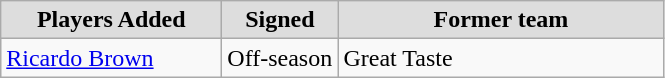<table class="wikitable sortable sortable">
<tr align="center" bgcolor="#dddddd">
<td style="width:140px"><strong>Players Added</strong></td>
<td style="width:70px"><strong>Signed</strong></td>
<td style="width:210px"><strong>Former team</strong></td>
</tr>
<tr>
<td><a href='#'>Ricardo Brown</a></td>
<td>Off-season</td>
<td>Great Taste</td>
</tr>
</table>
